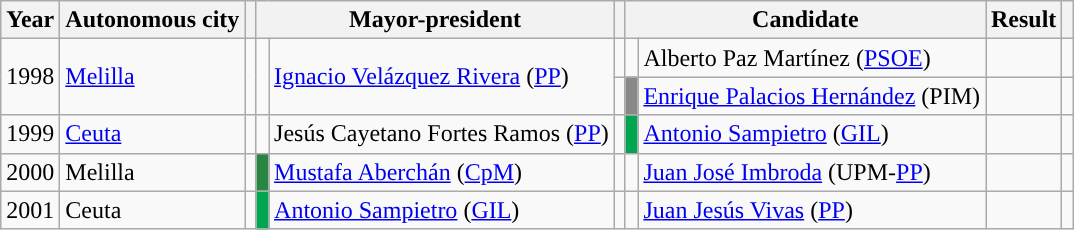<table class="wikitable sortable">
<tr>
<th>Year</th>
<th>Autonomous city</th>
<th></th>
<th colspan="2">Mayor-president</th>
<th></th>
<th colspan="2">Candidate</th>
<th>Result</th>
<th></th>
</tr>
<tr>
<td rowspan="2">1998</td>
<td rowspan="2"><a href='#'>Melilla</a></td>
<td rowspan="2"></td>
<td rowspan="2" width="1"></td>
<td rowspan="2"><a href='#'>Ignacio Velázquez Rivera</a> (<a href='#'>PP</a>)</td>
<td></td>
<td width="1"></td>
<td>Alberto Paz Martínez (<a href='#'>PSOE</a>)</td>
<td></td>
<td></td>
</tr>
<tr>
<td></td>
<td width="1" style="background-color:#888888"></td>
<td><a href='#'>Enrique Palacios Hernández</a> (PIM)</td>
<td></td>
<td></td>
</tr>
<tr>
<td>1999</td>
<td><a href='#'>Ceuta</a></td>
<td></td>
<td width="1"></td>
<td>Jesús Cayetano Fortes Ramos (<a href='#'>PP</a>)</td>
<td></td>
<td width="1" style="background-color:#00A550"></td>
<td><a href='#'>Antonio Sampietro</a> (<a href='#'>GIL</a>)</td>
<td></td>
<td></td>
</tr>
<tr>
<td>2000</td>
<td>Melilla</td>
<td></td>
<td width="1" style="background-color:#298642"></td>
<td><a href='#'>Mustafa Aberchán</a> (<a href='#'>CpM</a>)</td>
<td></td>
<td width="1"></td>
<td><a href='#'>Juan José Imbroda</a> (UPM-<a href='#'>PP</a>)</td>
<td></td>
<td></td>
</tr>
<tr>
<td>2001</td>
<td>Ceuta</td>
<td></td>
<td width="1" style="background-color:#00A550"></td>
<td><a href='#'>Antonio Sampietro</a> (<a href='#'>GIL</a>)</td>
<td></td>
<td width="1"></td>
<td><a href='#'>Juan Jesús Vivas</a> (<a href='#'>PP</a>)</td>
<td></td>
<td></td>
</tr>
</table>
